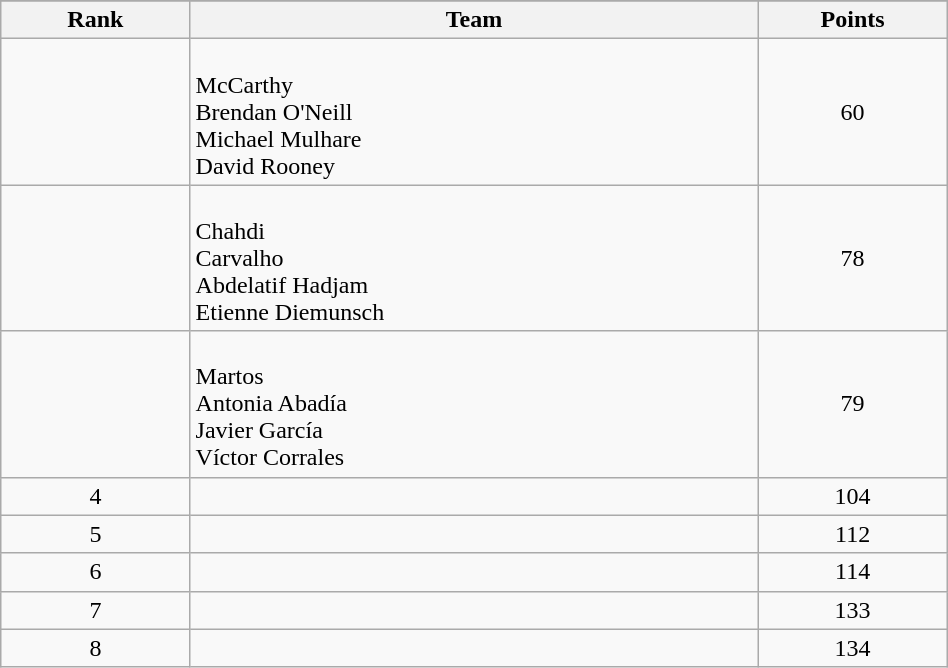<table class="wikitable" width=50%>
<tr>
</tr>
<tr>
<th width=10%>Rank</th>
<th width=30%>Team</th>
<th width=10%>Points</th>
</tr>
<tr align="center">
<td></td>
<td align="left"><br>McCarthy<br>Brendan O'Neill<br>Michael Mulhare<br>David Rooney</td>
<td>60</td>
</tr>
<tr align="center">
<td></td>
<td align="left"><br>Chahdi<br>Carvalho<br>Abdelatif Hadjam<br>Etienne Diemunsch</td>
<td>78</td>
</tr>
<tr align="center">
<td></td>
<td align="left"><br>Martos<br>Antonia Abadía<br>Javier García<br>Víctor Corrales</td>
<td>79</td>
</tr>
<tr align="center">
<td>4</td>
<td align="left"></td>
<td>104</td>
</tr>
<tr align="center">
<td>5</td>
<td align="left"></td>
<td>112</td>
</tr>
<tr align="center">
<td>6</td>
<td align="left"></td>
<td>114</td>
</tr>
<tr align="center">
<td>7</td>
<td align="left"></td>
<td>133</td>
</tr>
<tr align="center">
<td>8</td>
<td align="left"></td>
<td>134</td>
</tr>
</table>
